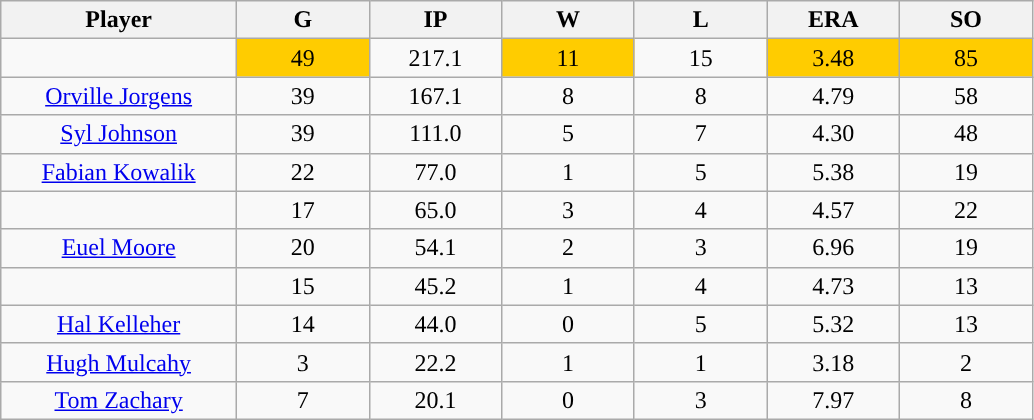<table class="wikitable sortable">
<tr>
<th bgcolor="#DDDDFF" width="16%">Player</th>
<th bgcolor="#DDDDFF" width="9%">G</th>
<th bgcolor="#DDDDFF" width="9%">IP</th>
<th bgcolor="#DDDDFF" width="9%">W</th>
<th bgcolor="#DDDDFF" width="9%">L</th>
<th bgcolor="#DDDDFF" width="9%">ERA</th>
<th bgcolor="#DDDDFF" width="9%">SO</th>
</tr>
<tr align="center">
<td></td>
<td style="background:#fc0;">49</td>
<td>217.1</td>
<td style="background:#fc0;">11</td>
<td>15</td>
<td style="background:#fc0;">3.48</td>
<td style="background:#fc0;">85</td>
</tr>
<tr align="center">
<td><a href='#'>Orville Jorgens</a></td>
<td>39</td>
<td>167.1</td>
<td>8</td>
<td>8</td>
<td>4.79</td>
<td>58</td>
</tr>
<tr align=center>
<td><a href='#'>Syl Johnson</a></td>
<td>39</td>
<td>111.0</td>
<td>5</td>
<td>7</td>
<td>4.30</td>
<td>48</td>
</tr>
<tr align=center>
<td><a href='#'>Fabian Kowalik</a></td>
<td>22</td>
<td>77.0</td>
<td>1</td>
<td>5</td>
<td>5.38</td>
<td>19</td>
</tr>
<tr align=center>
<td></td>
<td>17</td>
<td>65.0</td>
<td>3</td>
<td>4</td>
<td>4.57</td>
<td>22</td>
</tr>
<tr align="center">
<td><a href='#'>Euel Moore</a></td>
<td>20</td>
<td>54.1</td>
<td>2</td>
<td>3</td>
<td>6.96</td>
<td>19</td>
</tr>
<tr align=center>
<td></td>
<td>15</td>
<td>45.2</td>
<td>1</td>
<td>4</td>
<td>4.73</td>
<td>13</td>
</tr>
<tr align="center">
<td><a href='#'>Hal Kelleher</a></td>
<td>14</td>
<td>44.0</td>
<td>0</td>
<td>5</td>
<td>5.32</td>
<td>13</td>
</tr>
<tr align=center>
<td><a href='#'>Hugh Mulcahy</a></td>
<td>3</td>
<td>22.2</td>
<td>1</td>
<td>1</td>
<td>3.18</td>
<td>2</td>
</tr>
<tr align=center>
<td><a href='#'>Tom Zachary</a></td>
<td>7</td>
<td>20.1</td>
<td>0</td>
<td>3</td>
<td>7.97</td>
<td>8</td>
</tr>
</table>
